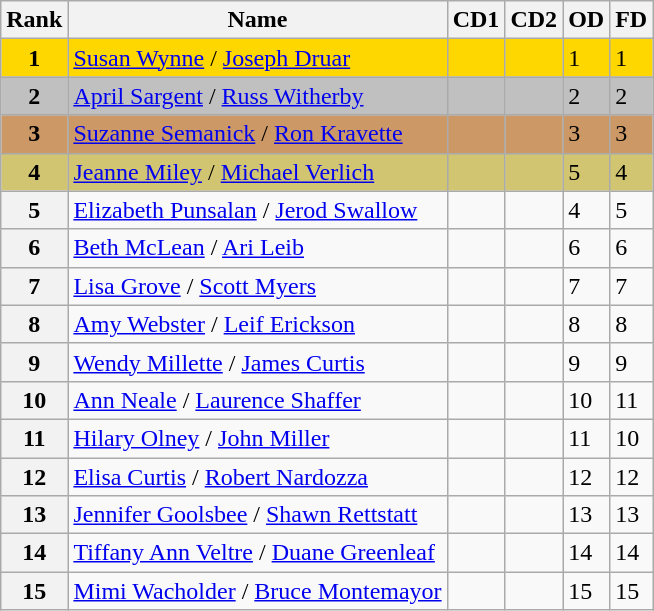<table class="wikitable">
<tr>
<th>Rank</th>
<th>Name</th>
<th>CD1</th>
<th>CD2</th>
<th>OD</th>
<th>FD</th>
</tr>
<tr bgcolor="gold">
<td align="center"><strong>1</strong></td>
<td><a href='#'>Susan Wynne</a> / <a href='#'>Joseph Druar</a></td>
<td></td>
<td></td>
<td>1</td>
<td>1</td>
</tr>
<tr bgcolor="silver">
<td align="center"><strong>2</strong></td>
<td><a href='#'>April Sargent</a> / <a href='#'>Russ Witherby</a></td>
<td></td>
<td></td>
<td>2</td>
<td>2</td>
</tr>
<tr bgcolor="cc9966">
<td align="center"><strong>3</strong></td>
<td><a href='#'>Suzanne Semanick</a> / <a href='#'>Ron Kravette</a></td>
<td></td>
<td></td>
<td>3</td>
<td>3</td>
</tr>
<tr bgcolor="#d1c571">
<td align="center"><strong>4</strong></td>
<td><a href='#'>Jeanne Miley</a> / <a href='#'>Michael Verlich</a></td>
<td></td>
<td></td>
<td>5</td>
<td>4</td>
</tr>
<tr>
<th>5</th>
<td><a href='#'>Elizabeth Punsalan</a> / <a href='#'>Jerod Swallow</a></td>
<td></td>
<td></td>
<td>4</td>
<td>5</td>
</tr>
<tr>
<th>6</th>
<td><a href='#'>Beth McLean</a> / <a href='#'>Ari Leib</a></td>
<td></td>
<td></td>
<td>6</td>
<td>6</td>
</tr>
<tr>
<th>7</th>
<td><a href='#'>Lisa Grove</a> / <a href='#'>Scott Myers</a></td>
<td></td>
<td></td>
<td>7</td>
<td>7</td>
</tr>
<tr>
<th>8</th>
<td><a href='#'>Amy Webster</a> / <a href='#'>Leif Erickson</a></td>
<td></td>
<td></td>
<td>8</td>
<td>8</td>
</tr>
<tr>
<th>9</th>
<td><a href='#'>Wendy Millette</a> / <a href='#'>James Curtis</a></td>
<td></td>
<td></td>
<td>9</td>
<td>9</td>
</tr>
<tr>
<th>10</th>
<td><a href='#'>Ann Neale</a> / <a href='#'>Laurence Shaffer</a></td>
<td></td>
<td></td>
<td>10</td>
<td>11</td>
</tr>
<tr>
<th>11</th>
<td><a href='#'>Hilary Olney</a> / <a href='#'>John Miller</a></td>
<td></td>
<td></td>
<td>11</td>
<td>10</td>
</tr>
<tr>
<th>12</th>
<td><a href='#'>Elisa Curtis</a> / <a href='#'>Robert Nardozza</a></td>
<td></td>
<td></td>
<td>12</td>
<td>12</td>
</tr>
<tr>
<th>13</th>
<td><a href='#'>Jennifer Goolsbee</a> / <a href='#'>Shawn Rettstatt</a></td>
<td></td>
<td></td>
<td>13</td>
<td>13</td>
</tr>
<tr>
<th>14</th>
<td><a href='#'>Tiffany Ann Veltre</a> / <a href='#'>Duane Greenleaf</a></td>
<td></td>
<td></td>
<td>14</td>
<td>14</td>
</tr>
<tr>
<th>15</th>
<td><a href='#'>Mimi Wacholder</a> / <a href='#'>Bruce Montemayor</a></td>
<td></td>
<td></td>
<td>15</td>
<td>15</td>
</tr>
</table>
